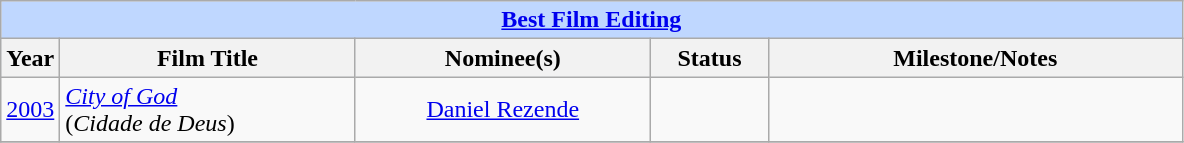<table class="wikitable" style="text-align: center">
<tr bgcolor=#bfd7ff>
<td colspan=5><strong><a href='#'>Best Film Editing</a></strong></td>
</tr>
<tr bgcolor=#ebf5ff>
<th width=5%>Year</th>
<th width=25%>Film Title</th>
<th width=25%>Nominee(s)</th>
<th width=10%>Status</th>
<th width=35%>Milestone/Notes</th>
</tr>
<tr>
<td><a href='#'>2003</a></td>
<td style="text-align: left"><em><a href='#'>City of God</a></em><br>(<em>Cidade de Deus</em>)</td>
<td><a href='#'>Daniel Rezende</a></td>
<td></td>
<td style="text-align: left"></td>
</tr>
<tr>
</tr>
</table>
